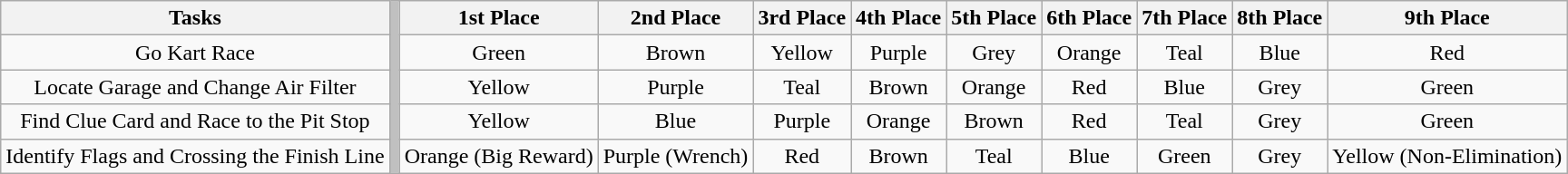<table class="wikitable" align="center" style="text-align:center">
<tr>
<th>Tasks</th>
<th style="background:#C0C0C0;" rowspan="5"></th>
<th>1st Place</th>
<th>2nd Place</th>
<th>3rd Place</th>
<th>4th Place</th>
<th>5th Place</th>
<th>6th Place</th>
<th>7th Place</th>
<th>8th Place</th>
<th>9th Place</th>
</tr>
<tr>
<td>Go Kart Race</td>
<td><span>Green</span></td>
<td><span>Brown</span></td>
<td><span>Yellow</span></td>
<td><span>Purple</span></td>
<td><span>Grey</span></td>
<td><span>Orange</span></td>
<td><span>Teal</span></td>
<td><span>Blue</span></td>
<td><span>Red</span></td>
</tr>
<tr>
<td>Locate Garage and Change Air Filter</td>
<td><span>Yellow</span></td>
<td><span>Purple</span></td>
<td><span>Teal</span></td>
<td><span>Brown</span></td>
<td><span> Orange</span></td>
<td><span> Red</span></td>
<td><span> Blue</span></td>
<td><span> Grey</span></td>
<td><span>Green</span></td>
</tr>
<tr>
<td>Find Clue Card and Race to the Pit Stop</td>
<td><span>Yellow</span></td>
<td><span>Blue</span></td>
<td><span>Purple</span></td>
<td><span>Orange</span></td>
<td><span>Brown</span></td>
<td><span>Red</span></td>
<td><span>Teal</span></td>
<td><span>Grey</span></td>
<td><span>Green</span></td>
</tr>
<tr>
<td>Identify Flags and Crossing the Finish Line</td>
<td><span>Orange (Big Reward)</span></td>
<td><span>Purple (Wrench)</span></td>
<td><span>Red</span></td>
<td><span>Brown</span></td>
<td><span>Teal</span></td>
<td><span>Blue</span></td>
<td><span>Green</span></td>
<td><span>Grey</span></td>
<td><span>Yellow (Non-Elimination)</span></td>
</tr>
</table>
